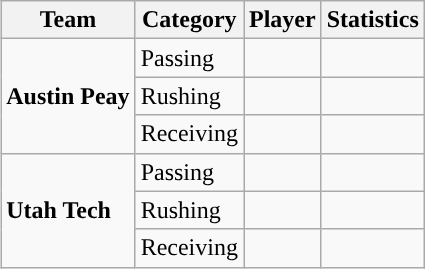<table class="wikitable" style="float: right;">
<tr>
<th>Team</th>
<th>Category</th>
<th>Player</th>
<th>Statistics</th>
</tr>
<tr>
<td rowspan=3><strong>Austin Peay</strong></td>
<td>Passing</td>
<td></td>
<td></td>
</tr>
<tr>
<td>Rushing</td>
<td></td>
<td></td>
</tr>
<tr>
<td>Receiving</td>
<td></td>
<td></td>
</tr>
<tr>
<td rowspan=3><strong>Utah Tech</strong></td>
<td>Passing</td>
<td></td>
<td></td>
</tr>
<tr>
<td>Rushing</td>
<td></td>
<td></td>
</tr>
<tr>
<td>Receiving</td>
<td></td>
<td></td>
</tr>
</table>
